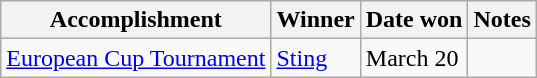<table class="wikitable">
<tr>
<th>Accomplishment</th>
<th>Winner</th>
<th>Date won</th>
<th>Notes</th>
</tr>
<tr>
<td><a href='#'>European Cup Tournament</a></td>
<td><a href='#'>Sting</a></td>
<td>March 20</td>
<td></td>
</tr>
</table>
